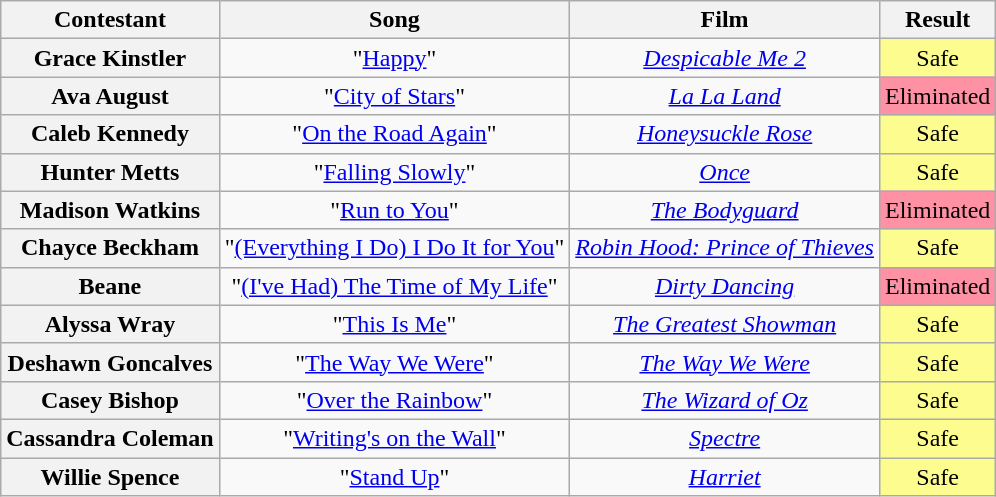<table class="wikitable unsortable" style="text-align:center;">
<tr>
<th scope="col">Contestant</th>
<th scope="col">Song</th>
<th scope="col">Film</th>
<th scope="col">Result</th>
</tr>
<tr>
<th scope="row">Grace Kinstler</th>
<td>"<a href='#'>Happy</a>"</td>
<td><em><a href='#'>Despicable Me 2</a></em></td>
<td style="background:#FDFC8F;">Safe</td>
</tr>
<tr>
<th scope="row">Ava August</th>
<td>"<a href='#'>City of Stars</a>"</td>
<td><em><a href='#'>La La Land</a></em></td>
<td bgcolor="FF91A4">Eliminated</td>
</tr>
<tr>
<th scope="row">Caleb Kennedy</th>
<td>"<a href='#'>On the Road Again</a>"</td>
<td><em><a href='#'>Honeysuckle Rose</a></em></td>
<td style="background:#FDFC8F;">Safe</td>
</tr>
<tr>
<th scope="row">Hunter Metts</th>
<td>"<a href='#'>Falling Slowly</a>"</td>
<td><em><a href='#'>Once</a></em></td>
<td style="background:#FDFC8F;">Safe</td>
</tr>
<tr>
<th scope="row">Madison Watkins</th>
<td>"<a href='#'>Run to You</a>"</td>
<td><em><a href='#'>The Bodyguard</a></em></td>
<td bgcolor="FF91A4">Eliminated</td>
</tr>
<tr>
<th scope="row">Chayce Beckham</th>
<td>"<a href='#'>(Everything I Do) I Do It for You</a>"</td>
<td><em><a href='#'>Robin Hood: Prince of Thieves</a></em></td>
<td style="background:#FDFC8F;">Safe</td>
</tr>
<tr>
<th scope="row">Beane</th>
<td>"<a href='#'>(I've Had) The Time of My Life</a>"</td>
<td><em><a href='#'>Dirty Dancing</a></em></td>
<td bgcolor="FF91A4">Eliminated</td>
</tr>
<tr>
<th scope="row">Alyssa Wray</th>
<td>"<a href='#'>This Is Me</a>"</td>
<td><em><a href='#'>The Greatest Showman</a></em></td>
<td style="background:#FDFC8F;">Safe</td>
</tr>
<tr>
<th scope="row">Deshawn Goncalves</th>
<td>"<a href='#'>The Way We Were</a>"</td>
<td><em><a href='#'>The Way We Were</a></em></td>
<td style="background:#FDFC8F;">Safe</td>
</tr>
<tr>
<th scope="row">Casey Bishop</th>
<td>"<a href='#'>Over the Rainbow</a>"</td>
<td><em><a href='#'>The Wizard of Oz</a></em></td>
<td style="background:#FDFC8F;">Safe</td>
</tr>
<tr>
<th scope="row">Cassandra Coleman</th>
<td>"<a href='#'>Writing's on the Wall</a>"</td>
<td><em><a href='#'>Spectre</a></em></td>
<td style="background:#FDFC8F;">Safe</td>
</tr>
<tr>
<th scope="row">Willie Spence</th>
<td>"<a href='#'>Stand Up</a>"</td>
<td><em><a href='#'>Harriet</a></em></td>
<td style="background:#FDFC8F;">Safe</td>
</tr>
</table>
